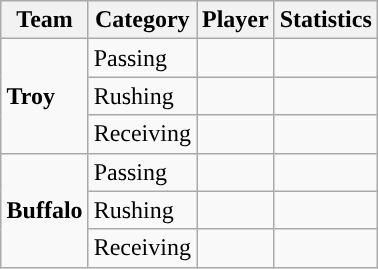<table class="wikitable" style="float: right;">
<tr>
<th>Team</th>
<th>Category</th>
<th>Player</th>
<th>Statistics</th>
</tr>
<tr>
<td rowspan=3><strong>Troy</strong></td>
<td>Passing</td>
<td></td>
<td></td>
</tr>
<tr>
<td>Rushing</td>
<td></td>
<td></td>
</tr>
<tr>
<td>Receiving</td>
<td></td>
<td></td>
</tr>
<tr>
<td rowspan=3><strong>Buffalo</strong></td>
<td>Passing</td>
<td></td>
<td></td>
</tr>
<tr>
<td>Rushing</td>
<td></td>
<td></td>
</tr>
<tr>
<td>Receiving</td>
<td></td>
<td></td>
</tr>
</table>
